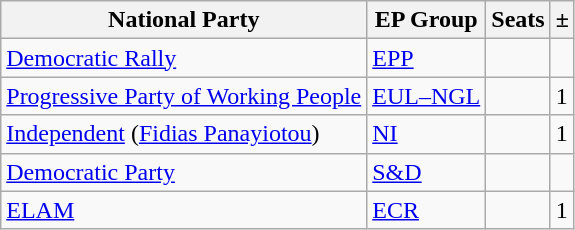<table class="wikitable sortable">
<tr>
<th>National Party</th>
<th>EP Group</th>
<th>Seats</th>
<th>±</th>
</tr>
<tr>
<td> <a href='#'>Democratic Rally</a></td>
<td> <a href='#'>EPP</a></td>
<td></td>
<td></td>
</tr>
<tr>
<td> <a href='#'>Progressive Party of Working People</a></td>
<td> <a href='#'>EUL–NGL</a></td>
<td></td>
<td> 1</td>
</tr>
<tr>
<td> <a href='#'>Independent</a> (<a href='#'>Fidias Panayiotou</a>)</td>
<td> <a href='#'>NI</a></td>
<td></td>
<td> 1</td>
</tr>
<tr>
<td> <a href='#'>Democratic Party</a></td>
<td> <a href='#'>S&D</a></td>
<td></td>
<td></td>
</tr>
<tr>
<td> <a href='#'>ELAM</a></td>
<td> <a href='#'>ECR</a></td>
<td></td>
<td> 1</td>
</tr>
</table>
